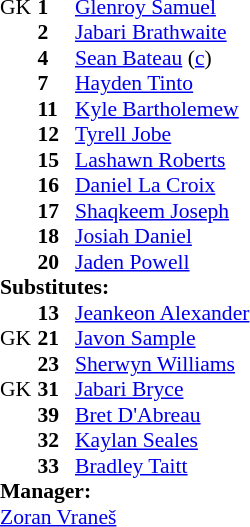<table style="font-size: 90%" cellspacing="0" cellpadding="0">
<tr>
<th width=25></th>
<th width=25></th>
</tr>
<tr>
<td>GK</td>
<td><strong>1</strong></td>
<td> <a href='#'>Glenroy Samuel</a></td>
<td></td>
<td></td>
</tr>
<tr>
<td></td>
<td><strong>2</strong></td>
<td> <a href='#'>Jabari Brathwaite</a></td>
<td></td>
<td></td>
</tr>
<tr>
<td></td>
<td><strong>4</strong></td>
<td> <a href='#'>Sean Bateau</a> (<a href='#'>c</a>)</td>
</tr>
<tr>
<td></td>
<td><strong>7</strong></td>
<td> <a href='#'>Hayden Tinto</a></td>
<td></td>
<td></td>
</tr>
<tr>
<td></td>
<td><strong>11</strong></td>
<td> <a href='#'>Kyle Bartholemew</a></td>
</tr>
<tr>
<td></td>
<td><strong>12</strong></td>
<td> <a href='#'>Tyrell Jobe</a></td>
<td></td>
<td></td>
</tr>
<tr>
<td></td>
<td><strong>15</strong></td>
<td> <a href='#'>Lashawn Roberts</a></td>
<td></td>
<td></td>
</tr>
<tr>
<td></td>
<td><strong>16</strong></td>
<td> <a href='#'>Daniel La Croix</a></td>
</tr>
<tr>
<td></td>
<td><strong>17</strong></td>
<td> <a href='#'>Shaqkeem Joseph</a></td>
</tr>
<tr>
<td></td>
<td><strong>18</strong></td>
<td> <a href='#'>Josiah Daniel</a></td>
<td></td>
<td></td>
</tr>
<tr>
<td></td>
<td><strong>20</strong></td>
<td> <a href='#'>Jaden Powell</a></td>
<td></td>
<td></td>
</tr>
<tr>
<td colspan=3><strong>Substitutes:</strong></td>
</tr>
<tr>
<td></td>
<td><strong>13</strong></td>
<td> <a href='#'>Jeankeon Alexander</a></td>
<td></td>
<td></td>
</tr>
<tr>
<td>GK</td>
<td><strong>21</strong></td>
<td> <a href='#'>Javon Sample</a></td>
<td></td>
<td></td>
</tr>
<tr>
<td></td>
<td><strong>23</strong></td>
<td> <a href='#'>Sherwyn Williams</a></td>
<td></td>
<td></td>
</tr>
<tr>
<td>GK</td>
<td><strong>31</strong></td>
<td> <a href='#'>Jabari Bryce</a></td>
</tr>
<tr>
<td></td>
<td><strong>39</strong></td>
<td> <a href='#'>Bret D'Abreau</a></td>
<td></td>
<td></td>
</tr>
<tr>
<td></td>
<td><strong>32</strong></td>
<td> <a href='#'>Kaylan Seales</a></td>
</tr>
<tr>
<td></td>
<td><strong>33</strong></td>
<td> <a href='#'>Bradley Taitt</a></td>
<td></td>
<td></td>
</tr>
<tr>
<td colspan=3><strong>Manager:</strong></td>
</tr>
<tr>
<td colspan=4> <a href='#'>Zoran Vraneš</a></td>
</tr>
</table>
